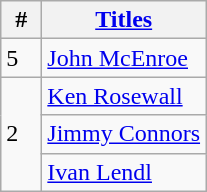<table class="wikitable" style="display:inline-table;">
<tr>
<th width=20>#</th>
<th><a href='#'>Titles</a></th>
</tr>
<tr>
<td>5</td>
<td> <a href='#'>John McEnroe</a></td>
</tr>
<tr>
<td rowspan="3">2</td>
<td> <a href='#'>Ken Rosewall</a></td>
</tr>
<tr>
<td> <a href='#'>Jimmy Connors</a></td>
</tr>
<tr>
<td> <a href='#'>Ivan Lendl</a></td>
</tr>
</table>
